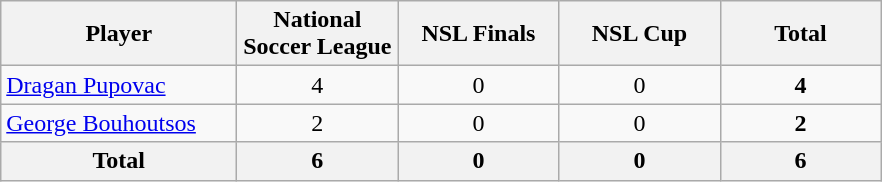<table class="wikitable sortable" style="text-align:center">
<tr>
<th width=150>Player</th>
<th width=100>National Soccer League</th>
<th width=100>NSL Finals</th>
<th width=100>NSL Cup</th>
<th width=100>Total</th>
</tr>
<tr>
<td style="text-align:left"> <a href='#'>Dragan Pupovac</a></td>
<td>4</td>
<td>0</td>
<td>0</td>
<td><strong>4</strong></td>
</tr>
<tr>
<td style="text-align:left"> <a href='#'>George Bouhoutsos</a></td>
<td>2</td>
<td>0</td>
<td>0</td>
<td><strong>2</strong></td>
</tr>
<tr class="sortbottom">
<th>Total</th>
<th>6</th>
<th>0</th>
<th>0</th>
<th>6</th>
</tr>
</table>
